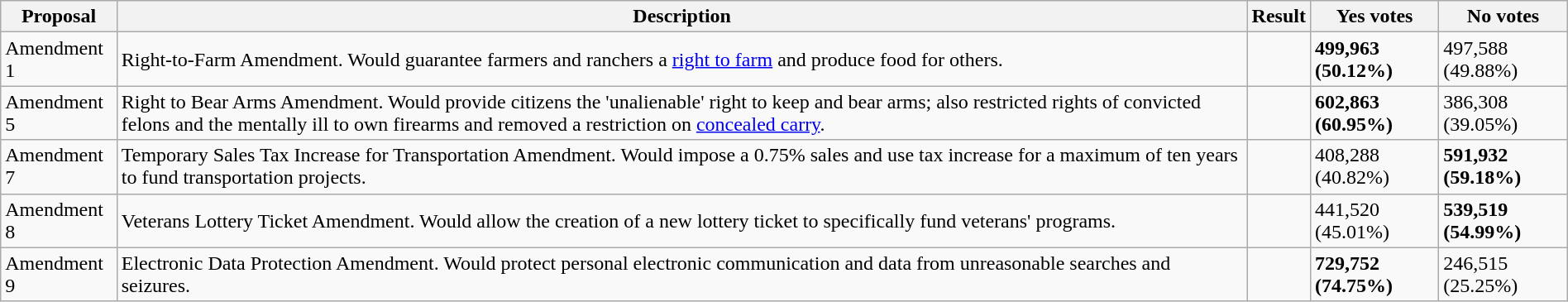<table class="wikitable sortable" style="width:100%">
<tr>
<th class="unsortable" scope="col">Proposal</th>
<th class="unsortable" scope="col">Description</th>
<th scope="col">Result</th>
<th scope="col">Yes votes</th>
<th scope="col">No votes</th>
</tr>
<tr>
<td>Amendment 1</td>
<td>Right-to-Farm Amendment. Would guarantee farmers and ranchers a <a href='#'>right to farm</a> and produce food for others.</td>
<td></td>
<td><strong>499,963 (50.12%)</strong></td>
<td>497,588 (49.88%)</td>
</tr>
<tr>
<td>Amendment 5</td>
<td>Right to Bear Arms Amendment. Would provide citizens the 'unalienable' right to keep and bear arms; also restricted rights of convicted felons and the mentally ill to own firearms and removed a restriction on <a href='#'>concealed carry</a>.</td>
<td></td>
<td><strong>602,863 (60.95%)</strong></td>
<td>386,308 (39.05%)</td>
</tr>
<tr>
<td>Amendment 7</td>
<td>Temporary Sales Tax Increase for Transportation Amendment. Would impose a 0.75% sales and use tax increase for a maximum of ten years to fund transportation projects.</td>
<td></td>
<td>408,288 (40.82%)</td>
<td><strong>591,932 (59.18%)</strong></td>
</tr>
<tr>
<td>Amendment 8</td>
<td>Veterans Lottery Ticket Amendment. Would allow the creation of a new lottery ticket to specifically fund veterans' programs.</td>
<td></td>
<td>441,520 (45.01%)</td>
<td><strong>539,519 (54.99%)</strong></td>
</tr>
<tr>
<td>Amendment 9</td>
<td>Electronic Data Protection Amendment. Would protect personal electronic communication and data from unreasonable searches and seizures.</td>
<td></td>
<td><strong>729,752 (74.75%)</strong></td>
<td>246,515 (25.25%)</td>
</tr>
</table>
